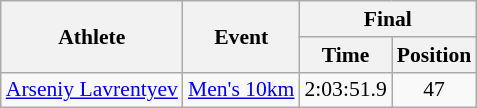<table class="wikitable" border="1" style="font-size:90%">
<tr>
<th rowspan=2>Athlete</th>
<th rowspan=2>Event</th>
<th colspan=2>Final</th>
</tr>
<tr>
<th>Time</th>
<th>Position</th>
</tr>
<tr>
<td rowspan=1><a href='#'>Arseniy Lavrentyev</a></td>
<td><a href='#'>Men's 10km</a></td>
<td align=center>2:03:51.9</td>
<td align=center>47</td>
</tr>
</table>
